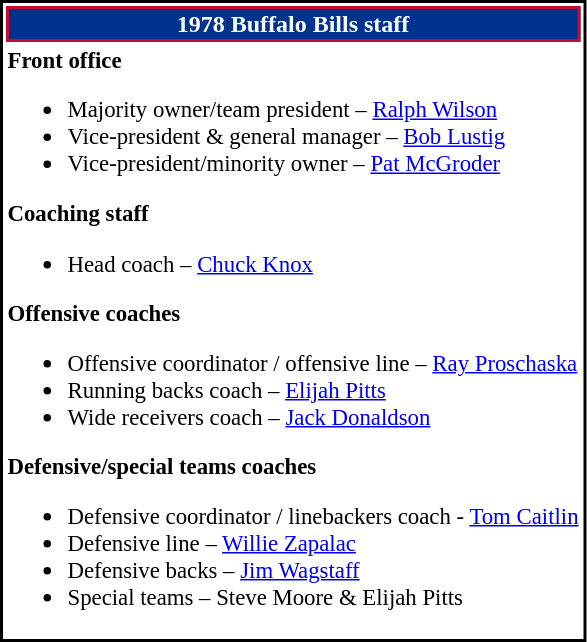<table class="toccolours" style="text-align: left;border:2px solid black;">
<tr>
<th colspan="7" style="background-color: #00338D; color: #FFFFFF; border:2px solid #C60C30; text-align: center;"><strong>1978 Buffalo Bills staff</strong></th>
</tr>
<tr>
<td style="font-size: 95%;" valign="top"><strong>Front office</strong><br><ul><li>Majority owner/team president – <a href='#'>Ralph Wilson</a></li><li>Vice-president & general manager – <a href='#'>Bob Lustig</a></li><li>Vice-president/minority owner – <a href='#'>Pat McGroder</a></li></ul><strong>Coaching staff</strong><ul><li>Head coach – <a href='#'>Chuck Knox</a></li></ul><strong>Offensive coaches</strong><ul><li>Offensive coordinator / offensive line – <a href='#'>Ray Proschaska</a></li><li>Running backs coach – <a href='#'>Elijah Pitts</a></li><li>Wide receivers coach – <a href='#'>Jack Donaldson</a></li></ul><strong>Defensive/special teams coaches</strong><ul><li>Defensive coordinator / linebackers coach - <a href='#'>Tom Caitlin</a></li><li>Defensive line – <a href='#'>Willie Zapalac</a></li><li>Defensive backs – <a href='#'>Jim Wagstaff</a></li><li>Special teams – Steve Moore & Elijah Pitts</li></ul></td>
</tr>
</table>
